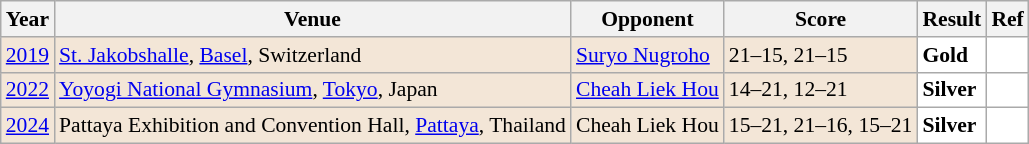<table class="sortable wikitable" style="font-size: 90%;">
<tr>
<th>Year</th>
<th>Venue</th>
<th>Opponent</th>
<th>Score</th>
<th>Result</th>
<th>Ref</th>
</tr>
<tr style="background:#F3E6D7">
<td align="center"><a href='#'>2019</a></td>
<td align="left"><a href='#'>St. Jakobshalle</a>, <a href='#'>Basel</a>, Switzerland</td>
<td align="left"> <a href='#'>Suryo Nugroho</a></td>
<td align="left">21–15, 21–15</td>
<td style="text-align:left; background:white"> <strong>Gold</strong></td>
<td style="text-align:center; background:white"></td>
</tr>
<tr style="background:#F3E6D7">
<td align="center"><a href='#'>2022</a></td>
<td align="left"><a href='#'>Yoyogi National Gymnasium</a>, <a href='#'>Tokyo</a>, Japan</td>
<td align="left"> <a href='#'>Cheah Liek Hou</a></td>
<td align="left">14–21, 12–21</td>
<td style="text-align:left; background:white"> <strong>Silver</strong></td>
<td style="text-align:center; background:white"></td>
</tr>
<tr style="background:#F3E6D7">
<td align="center"><a href='#'>2024</a></td>
<td align="left">Pattaya Exhibition and Convention Hall, <a href='#'>Pattaya</a>, Thailand</td>
<td align="left"> Cheah Liek Hou</td>
<td align="left">15–21, 21–16, 15–21</td>
<td style="text-align:left; background:white"> <strong>Silver</strong></td>
<td style="text-align:center; background:white"></td>
</tr>
</table>
